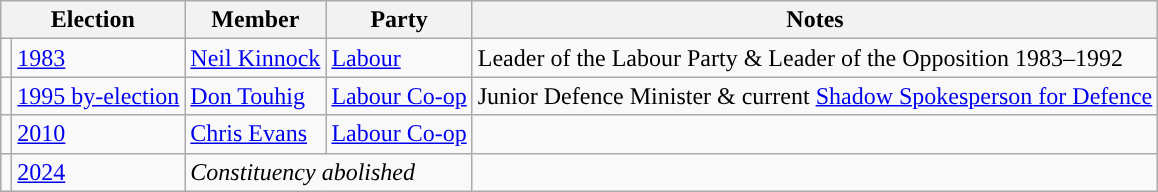<table class="wikitable">
<tr>
<th colspan="2">Election</th>
<th>Member</th>
<th>Party</th>
<th>Notes</th>
</tr>
<tr>
<td style="color:inherit;background-color: "></td>
<td><a href='#'>1983</a></td>
<td><a href='#'>Neil Kinnock</a></td>
<td><a href='#'>Labour</a></td>
<td>Leader of the Labour Party & Leader of the Opposition 1983–1992</td>
</tr>
<tr>
<td style="color:inherit;background-color: "></td>
<td><a href='#'>1995 by-election</a></td>
<td><a href='#'>Don Touhig</a></td>
<td><a href='#'>Labour Co-op</a></td>
<td>Junior Defence Minister & current <a href='#'>Shadow Spokesperson for Defence</a></td>
</tr>
<tr>
<td style="color:inherit;background-color: "></td>
<td><a href='#'>2010</a></td>
<td><a href='#'>Chris Evans</a></td>
<td><a href='#'>Labour Co-op</a></td>
<td></td>
</tr>
<tr>
<td></td>
<td><a href='#'>2024</a></td>
<td colspan="2"><em>Constituency abolished</em></td>
</tr>
</table>
